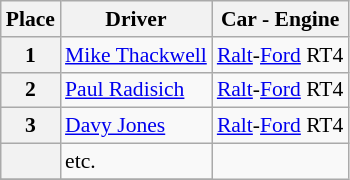<table class="wikitable" style="font-size: 90%;">
<tr>
<th>Place</th>
<th>Driver</th>
<th>Car - Engine</th>
</tr>
<tr>
<th>1</th>
<td> <a href='#'>Mike Thackwell</a></td>
<td><a href='#'>Ralt</a>-<a href='#'>Ford</a> RT4</td>
</tr>
<tr>
<th>2</th>
<td> <a href='#'>Paul Radisich</a></td>
<td><a href='#'>Ralt</a>-<a href='#'>Ford</a> RT4</td>
</tr>
<tr>
<th>3</th>
<td> <a href='#'>Davy Jones</a></td>
<td><a href='#'>Ralt</a>-<a href='#'>Ford</a> RT4</td>
</tr>
<tr>
<th></th>
<td>etc.</td>
</tr>
<tr>
</tr>
</table>
